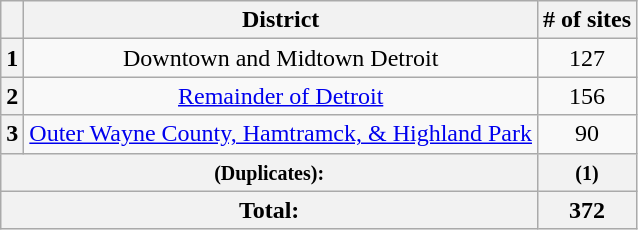<table class="wikitable sortable" style="text-align:center">
<tr>
<th></th>
<th><strong>District</strong></th>
<th><strong># of sites</strong></th>
</tr>
<tr ->
<th>1</th>
<td>Downtown and Midtown Detroit</td>
<td>127</td>
</tr>
<tr ->
<th>2</th>
<td><a href='#'>Remainder of Detroit</a></td>
<td>156</td>
</tr>
<tr ->
<th>3</th>
<td><a href='#'>Outer Wayne County, Hamtramck, & Highland Park</a></td>
<td>90</td>
</tr>
<tr - class="sortbottom">
<th colspan="2"><small>(Duplicates):</small></th>
<th><small>(1)</small></th>
</tr>
<tr - class="sortbottom">
<th colspan="2">Total:</th>
<th>372</th>
</tr>
</table>
